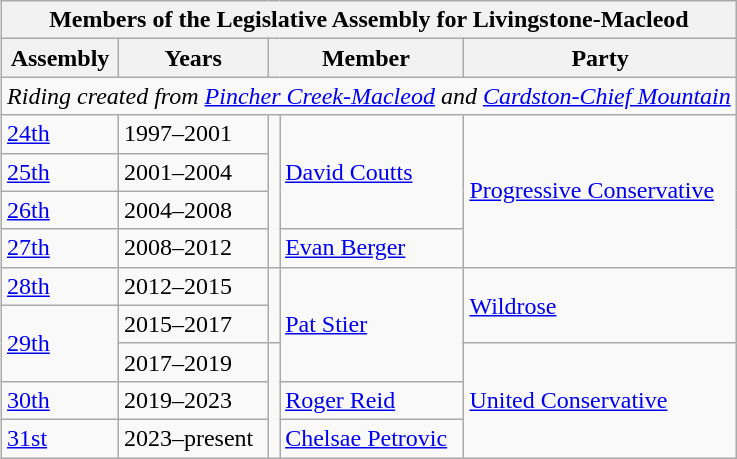<table class="wikitable" align=right>
<tr>
<th colspan=5>Members of the Legislative Assembly for Livingstone-Macleod</th>
</tr>
<tr>
<th>Assembly</th>
<th>Years</th>
<th colspan="2">Member</th>
<th>Party</th>
</tr>
<tr>
<td align="center" colspan=5><em>Riding created from <a href='#'>Pincher Creek-Macleod</a> and <a href='#'>Cardston-Chief Mountain</a></em></td>
</tr>
<tr>
<td><a href='#'>24th</a></td>
<td>1997–2001</td>
<td rowspan=4 ></td>
<td rowspan=3><a href='#'>David Coutts</a></td>
<td rowspan=4><a href='#'>Progressive Conservative</a></td>
</tr>
<tr>
<td><a href='#'>25th</a></td>
<td>2001–2004</td>
</tr>
<tr>
<td><a href='#'>26th</a></td>
<td>2004–2008</td>
</tr>
<tr>
<td><a href='#'>27th</a></td>
<td>2008–2012</td>
<td><a href='#'>Evan Berger</a></td>
</tr>
<tr>
<td><a href='#'>28th</a></td>
<td>2012–2015</td>
<td rowspan=2 ></td>
<td rowspan=3><a href='#'>Pat Stier</a></td>
<td rowspan=2><a href='#'>Wildrose</a></td>
</tr>
<tr>
<td rowspan=2><a href='#'>29th</a></td>
<td>2015–2017</td>
</tr>
<tr>
<td>2017–2019</td>
<td rowspan=3 ></td>
<td rowspan="3"><a href='#'>United Conservative</a></td>
</tr>
<tr>
<td><a href='#'>30th</a></td>
<td>2019–2023</td>
<td><a href='#'>Roger Reid</a></td>
</tr>
<tr>
<td><a href='#'>31st</a></td>
<td>2023–present</td>
<td><a href='#'>Chelsae Petrovic</a></td>
</tr>
</table>
